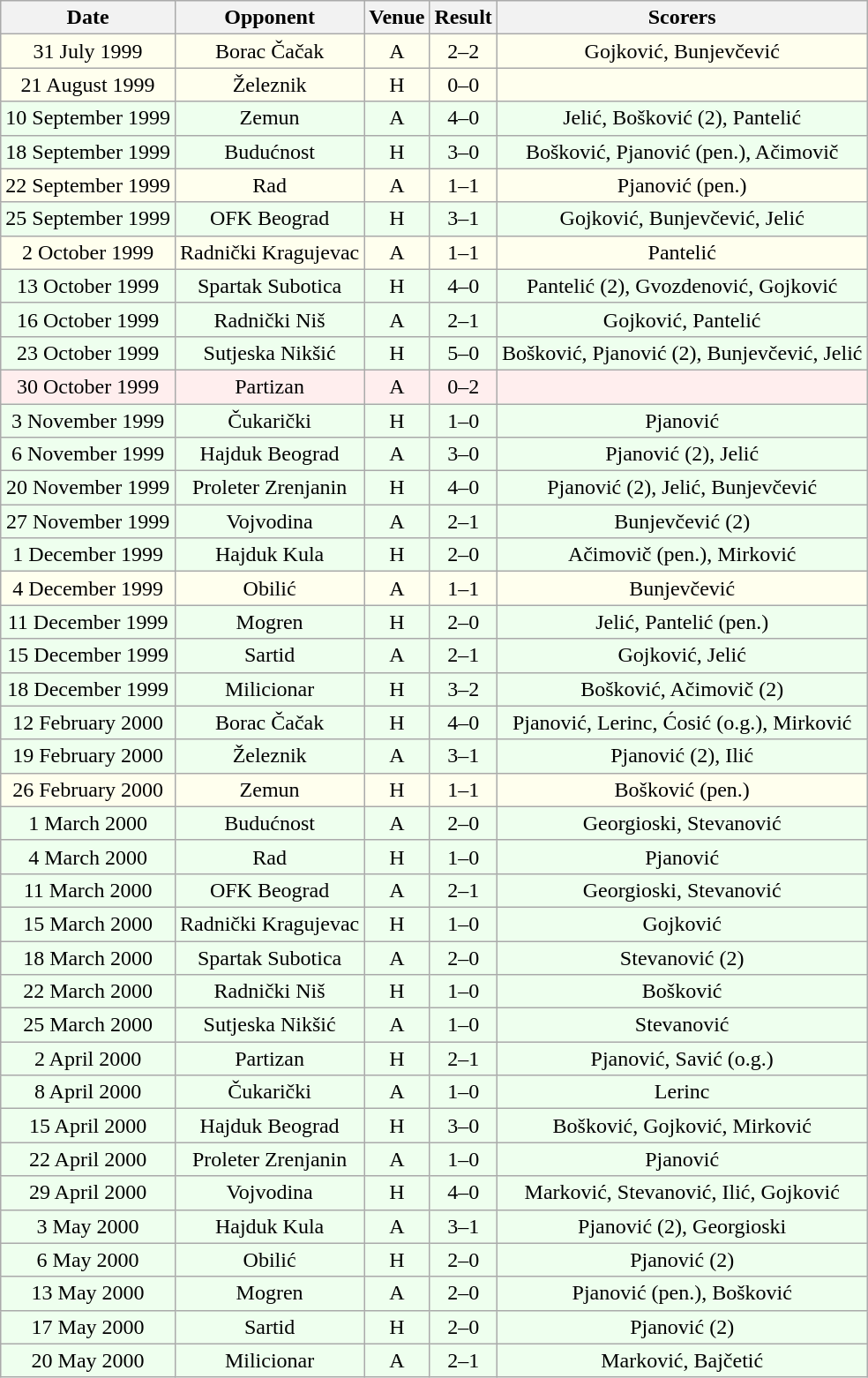<table class="wikitable sortable" style="font-size:100%; text-align:center">
<tr>
<th>Date</th>
<th>Opponent</th>
<th>Venue</th>
<th>Result</th>
<th>Scorers</th>
</tr>
<tr bgcolor = "#FFFFEE">
<td>31 July 1999</td>
<td>Borac Čačak</td>
<td>A</td>
<td>2–2</td>
<td>Gojković, Bunjevčević</td>
</tr>
<tr bgcolor = "#FFFFEE">
<td>21 August 1999</td>
<td>Železnik</td>
<td>H</td>
<td>0–0</td>
<td></td>
</tr>
<tr bgcolor = "#EEFFEE">
<td>10 September 1999</td>
<td>Zemun</td>
<td>A</td>
<td>4–0</td>
<td>Jelić, Bošković (2), Pantelić</td>
</tr>
<tr bgcolor = "#EEFFEE">
<td>18 September 1999</td>
<td>Budućnost</td>
<td>H</td>
<td>3–0</td>
<td>Bošković, Pjanović (pen.), Ačimovič</td>
</tr>
<tr bgcolor = "#FFFFEE">
<td>22 September 1999</td>
<td>Rad</td>
<td>A</td>
<td>1–1</td>
<td>Pjanović (pen.)</td>
</tr>
<tr bgcolor = "#EEFFEE">
<td>25 September 1999</td>
<td>OFK Beograd</td>
<td>H</td>
<td>3–1</td>
<td>Gojković, Bunjevčević, Jelić</td>
</tr>
<tr bgcolor = "#FFFFEE">
<td>2 October 1999</td>
<td>Radnički Kragujevac</td>
<td>A</td>
<td>1–1</td>
<td>Pantelić</td>
</tr>
<tr bgcolor = "#EEFFEE">
<td>13 October 1999</td>
<td>Spartak Subotica</td>
<td>H</td>
<td>4–0</td>
<td>Pantelić (2), Gvozdenović, Gojković</td>
</tr>
<tr bgcolor = "#EEFFEE">
<td>16 October 1999</td>
<td>Radnički Niš</td>
<td>A</td>
<td>2–1</td>
<td>Gojković, Pantelić</td>
</tr>
<tr bgcolor = "#EEFFEE">
<td>23 October 1999</td>
<td>Sutjeska Nikšić</td>
<td>H</td>
<td>5–0</td>
<td>Bošković, Pjanović (2), Bunjevčević, Jelić</td>
</tr>
<tr bgcolor = "#FFEEEE">
<td>30 October 1999</td>
<td>Partizan</td>
<td>A</td>
<td>0–2</td>
<td></td>
</tr>
<tr bgcolor = "#EEFFEE">
<td>3 November 1999</td>
<td>Čukarički</td>
<td>H</td>
<td>1–0</td>
<td>Pjanović</td>
</tr>
<tr bgcolor = "#EEFFEE">
<td>6 November 1999</td>
<td>Hajduk Beograd</td>
<td>A</td>
<td>3–0</td>
<td>Pjanović (2), Jelić</td>
</tr>
<tr bgcolor = "#EEFFEE">
<td>20 November 1999</td>
<td>Proleter Zrenjanin</td>
<td>H</td>
<td>4–0</td>
<td>Pjanović (2), Jelić, Bunjevčević</td>
</tr>
<tr bgcolor = "#EEFFEE">
<td>27 November 1999</td>
<td>Vojvodina</td>
<td>A</td>
<td>2–1</td>
<td>Bunjevčević (2)</td>
</tr>
<tr bgcolor = "#EEFFEE">
<td>1 December 1999</td>
<td>Hajduk Kula</td>
<td>H</td>
<td>2–0</td>
<td>Ačimovič (pen.), Mirković</td>
</tr>
<tr bgcolor = "#FFFFEE">
<td>4 December 1999</td>
<td>Obilić</td>
<td>A</td>
<td>1–1</td>
<td>Bunjevčević</td>
</tr>
<tr bgcolor = "#EEFFEE">
<td>11 December 1999</td>
<td>Mogren</td>
<td>H</td>
<td>2–0</td>
<td>Jelić, Pantelić (pen.)</td>
</tr>
<tr bgcolor = "#EEFFEE">
<td>15 December 1999</td>
<td>Sartid</td>
<td>A</td>
<td>2–1</td>
<td>Gojković, Jelić</td>
</tr>
<tr bgcolor = "#EEFFEE">
<td>18 December 1999</td>
<td>Milicionar</td>
<td>H</td>
<td>3–2</td>
<td>Bošković, Ačimovič (2)</td>
</tr>
<tr bgcolor = "#EEFFEE">
<td>12 February 2000</td>
<td>Borac Čačak</td>
<td>H</td>
<td>4–0</td>
<td>Pjanović, Lerinc, Ćosić (o.g.), Mirković</td>
</tr>
<tr bgcolor = "#EEFFEE">
<td>19 February 2000</td>
<td>Železnik</td>
<td>A</td>
<td>3–1</td>
<td>Pjanović (2), Ilić</td>
</tr>
<tr bgcolor = "#FFFFEE">
<td>26 February 2000</td>
<td>Zemun</td>
<td>H</td>
<td>1–1</td>
<td>Bošković (pen.)</td>
</tr>
<tr bgcolor = "#EEFFEE">
<td>1 March 2000</td>
<td>Budućnost</td>
<td>A</td>
<td>2–0</td>
<td>Georgioski, Stevanović</td>
</tr>
<tr bgcolor = "#EEFFEE">
<td>4 March 2000</td>
<td>Rad</td>
<td>H</td>
<td>1–0</td>
<td>Pjanović</td>
</tr>
<tr bgcolor = "#EEFFEE">
<td>11 March 2000</td>
<td>OFK Beograd</td>
<td>A</td>
<td>2–1</td>
<td>Georgioski, Stevanović</td>
</tr>
<tr bgcolor = "#EEFFEE">
<td>15 March 2000</td>
<td>Radnički Kragujevac</td>
<td>H</td>
<td>1–0</td>
<td>Gojković</td>
</tr>
<tr bgcolor = "#EEFFEE">
<td>18 March 2000</td>
<td>Spartak Subotica</td>
<td>A</td>
<td>2–0</td>
<td>Stevanović (2)</td>
</tr>
<tr bgcolor = "#EEFFEE">
<td>22 March 2000</td>
<td>Radnički Niš</td>
<td>H</td>
<td>1–0</td>
<td>Bošković</td>
</tr>
<tr bgcolor = "#EEFFEE">
<td>25 March 2000</td>
<td>Sutjeska Nikšić</td>
<td>A</td>
<td>1–0</td>
<td>Stevanović</td>
</tr>
<tr bgcolor = "#EEFFEE">
<td>2 April 2000</td>
<td>Partizan</td>
<td>H</td>
<td>2–1</td>
<td>Pjanović, Savić (o.g.)</td>
</tr>
<tr bgcolor = "#EEFFEE">
<td>8 April 2000</td>
<td>Čukarički</td>
<td>A</td>
<td>1–0</td>
<td>Lerinc</td>
</tr>
<tr bgcolor = "#EEFFEE">
<td>15 April 2000</td>
<td>Hajduk Beograd</td>
<td>H</td>
<td>3–0</td>
<td>Bošković, Gojković, Mirković</td>
</tr>
<tr bgcolor = "#EEFFEE">
<td>22 April 2000</td>
<td>Proleter Zrenjanin</td>
<td>A</td>
<td>1–0</td>
<td>Pjanović</td>
</tr>
<tr bgcolor = "#EEFFEE">
<td>29 April 2000</td>
<td>Vojvodina</td>
<td>H</td>
<td>4–0</td>
<td>Marković, Stevanović, Ilić, Gojković</td>
</tr>
<tr bgcolor = "#EEFFEE">
<td>3 May 2000</td>
<td>Hajduk Kula</td>
<td>A</td>
<td>3–1</td>
<td>Pjanović (2), Georgioski</td>
</tr>
<tr bgcolor = "#EEFFEE">
<td>6 May 2000</td>
<td>Obilić</td>
<td>H</td>
<td>2–0</td>
<td>Pjanović (2)</td>
</tr>
<tr bgcolor = "#EEFFEE">
<td>13 May 2000</td>
<td>Mogren</td>
<td>A</td>
<td>2–0</td>
<td>Pjanović (pen.), Bošković</td>
</tr>
<tr bgcolor = "#EEFFEE">
<td>17 May 2000</td>
<td>Sartid</td>
<td>H</td>
<td>2–0</td>
<td>Pjanović (2)</td>
</tr>
<tr bgcolor = "#EEFFEE">
<td>20 May 2000</td>
<td>Milicionar</td>
<td>A</td>
<td>2–1</td>
<td>Marković, Bajčetić</td>
</tr>
</table>
